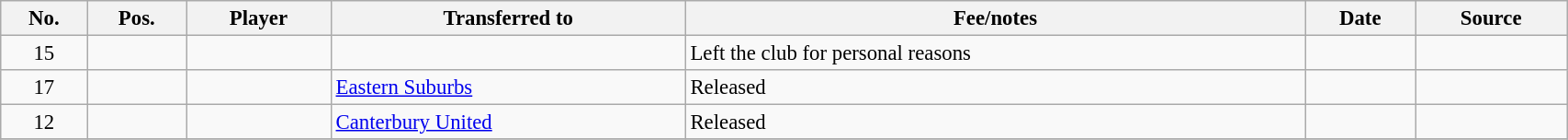<table class="wikitable sortable" style="width:90%; font-size:95%;">
<tr>
<th>No.</th>
<th>Pos.</th>
<th>Player</th>
<th>Transferred to</th>
<th>Fee/notes</th>
<th>Date</th>
<th>Source</th>
</tr>
<tr>
<td align=center>15</td>
<td align=center></td>
<td></td>
<td></td>
<td>Left the club for personal reasons</td>
<td></td>
<td></td>
</tr>
<tr>
<td align=center>17</td>
<td align=center></td>
<td></td>
<td> <a href='#'>Eastern Suburbs</a></td>
<td>Released</td>
<td></td>
<td></td>
</tr>
<tr>
<td align=center>12</td>
<td align=center></td>
<td></td>
<td> <a href='#'>Canterbury United</a></td>
<td>Released</td>
<td></td>
<td></td>
</tr>
<tr>
</tr>
</table>
